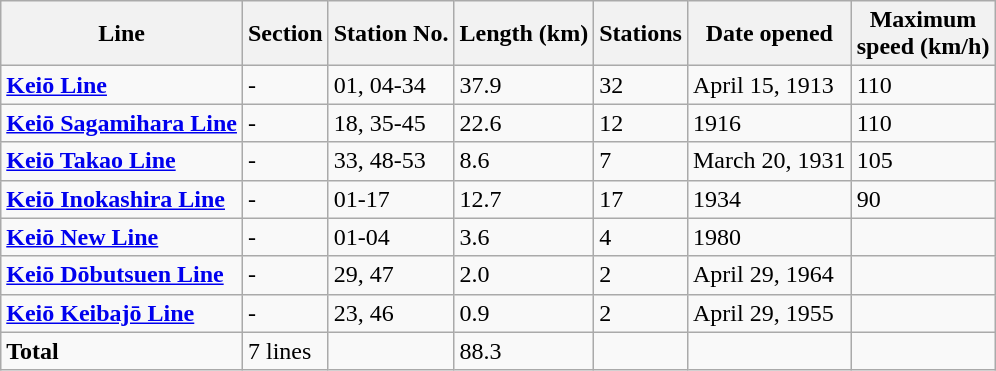<table class="wikitable" rules="all">
<tr>
<th>Line</th>
<th>Section</th>
<th>Station No.</th>
<th>Length (km)</th>
<th>Stations</th>
<th>Date opened</th>
<th>Maximum<br>speed (km/h)</th>
</tr>
<tr>
<td><strong><a href='#'>Keiō Line</a></strong></td>
<td> - </td>
<td> 01, 04-34</td>
<td>37.9</td>
<td>32</td>
<td>April 15, 1913</td>
<td>110</td>
</tr>
<tr>
<td><strong><a href='#'>Keiō Sagamihara Line</a></strong></td>
<td> - </td>
<td> 18, 35-45</td>
<td>22.6</td>
<td>12</td>
<td>1916</td>
<td>110</td>
</tr>
<tr>
<td><strong><a href='#'>Keiō Takao Line</a></strong></td>
<td> - </td>
<td> 33, 48-53</td>
<td>8.6</td>
<td>7</td>
<td>March 20, 1931</td>
<td>105</td>
</tr>
<tr>
<td><strong><a href='#'>Keiō Inokashira Line</a></strong></td>
<td> - </td>
<td> 01-17</td>
<td>12.7</td>
<td>17</td>
<td>1934</td>
<td>90</td>
</tr>
<tr>
<td><strong><a href='#'>Keiō New Line</a></strong></td>
<td> - </td>
<td> 01-04</td>
<td>3.6</td>
<td>4</td>
<td>1980</td>
<td></td>
</tr>
<tr>
<td><strong><a href='#'>Keiō Dōbutsuen Line</a></strong></td>
<td> - </td>
<td> 29, 47</td>
<td>2.0</td>
<td>2</td>
<td>April 29, 1964</td>
<td></td>
</tr>
<tr>
<td><strong><a href='#'>Keiō Keibajō Line</a></strong></td>
<td> - </td>
<td> 23, 46</td>
<td>0.9</td>
<td>2</td>
<td>April 29, 1955</td>
<td></td>
</tr>
<tr>
<td><strong>Total</strong></td>
<td>7 lines</td>
<td></td>
<td>88.3</td>
<td></td>
<td></td>
<td></td>
</tr>
</table>
